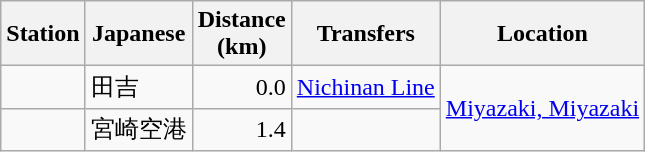<table class="wikitable">
<tr>
<th>Station</th>
<th>Japanese</th>
<th>Distance<br>(km)</th>
<th>Transfers</th>
<th>Location</th>
</tr>
<tr>
<td></td>
<td>田吉</td>
<td style="text-align: right;">0.0</td>
<td> <a href='#'>Nichinan Line</a></td>
<td rowspan="2"><a href='#'>Miyazaki, Miyazaki</a></td>
</tr>
<tr>
<td></td>
<td>宮崎空港</td>
<td style="text-align: right;">1.4</td>
<td> </td>
</tr>
</table>
